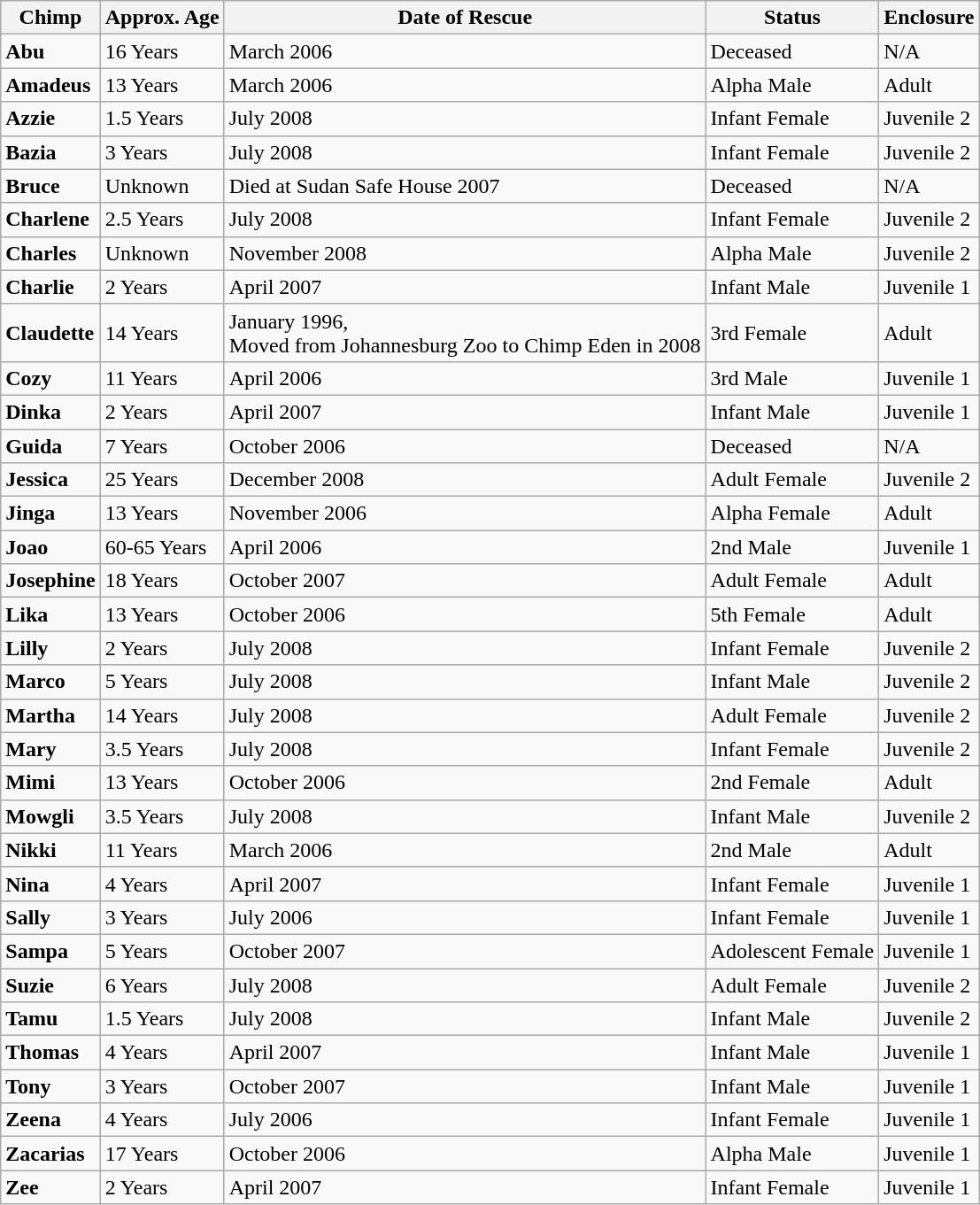<table class="wikitable">
<tr>
<th>Chimp</th>
<th>Approx. Age</th>
<th>Date of Rescue</th>
<th>Status</th>
<th>Enclosure</th>
</tr>
<tr>
<td><strong>Abu</strong></td>
<td>16 Years</td>
<td>March 2006</td>
<td>Deceased</td>
<td>N/A</td>
</tr>
<tr>
<td><strong>Amadeus</strong></td>
<td>13 Years</td>
<td>March 2006</td>
<td>Alpha Male</td>
<td>Adult</td>
</tr>
<tr>
<td><strong>Azzie</strong></td>
<td>1.5 Years</td>
<td>July 2008</td>
<td>Infant Female</td>
<td>Juvenile 2</td>
</tr>
<tr>
<td><strong>Bazia</strong></td>
<td>3 Years</td>
<td>July 2008</td>
<td>Infant Female</td>
<td>Juvenile 2</td>
</tr>
<tr>
<td><strong>Bruce</strong></td>
<td>Unknown</td>
<td>Died at Sudan Safe House 2007</td>
<td>Deceased</td>
<td>N/A</td>
</tr>
<tr>
<td><strong>Charlene</strong></td>
<td>2.5 Years</td>
<td>July 2008</td>
<td>Infant Female</td>
<td>Juvenile 2</td>
</tr>
<tr>
<td><strong>Charles</strong></td>
<td>Unknown</td>
<td>November 2008</td>
<td>Alpha Male</td>
<td>Juvenile 2</td>
</tr>
<tr>
<td><strong>Charlie</strong></td>
<td>2 Years</td>
<td>April 2007</td>
<td>Infant Male</td>
<td>Juvenile 1</td>
</tr>
<tr>
<td><strong>Claudette</strong></td>
<td>14 Years</td>
<td>January 1996,<br>Moved from Johannesburg Zoo to Chimp Eden in 2008</td>
<td>3rd Female</td>
<td>Adult</td>
</tr>
<tr>
<td><strong>Cozy</strong></td>
<td>11 Years</td>
<td>April 2006</td>
<td>3rd Male</td>
<td>Juvenile 1</td>
</tr>
<tr>
<td><strong>Dinka</strong></td>
<td>2 Years</td>
<td>April 2007</td>
<td>Infant Male</td>
<td>Juvenile 1</td>
</tr>
<tr>
<td><strong>Guida</strong></td>
<td>7 Years</td>
<td>October 2006</td>
<td>Deceased</td>
<td>N/A</td>
</tr>
<tr>
<td><strong>Jessica</strong></td>
<td>25 Years</td>
<td>December 2008</td>
<td>Adult Female</td>
<td>Juvenile 2</td>
</tr>
<tr>
<td><strong>Jinga</strong></td>
<td>13 Years</td>
<td>November 2006</td>
<td>Alpha Female</td>
<td>Adult</td>
</tr>
<tr>
<td><strong>Joao</strong></td>
<td>60-65 Years </td>
<td>April 2006</td>
<td>2nd Male</td>
<td>Juvenile 1</td>
</tr>
<tr>
<td><strong>Josephine</strong></td>
<td>18 Years</td>
<td>October 2007</td>
<td>Adult Female</td>
<td>Adult</td>
</tr>
<tr>
<td><strong>Lika</strong></td>
<td>13 Years</td>
<td>October 2006</td>
<td>5th Female</td>
<td>Adult</td>
</tr>
<tr>
<td><strong>Lilly</strong></td>
<td>2 Years</td>
<td>July 2008</td>
<td>Infant Female</td>
<td>Juvenile 2</td>
</tr>
<tr>
<td><strong>Marco</strong></td>
<td>5 Years</td>
<td>July 2008</td>
<td>Infant Male</td>
<td>Juvenile 2</td>
</tr>
<tr>
<td><strong>Martha</strong></td>
<td>14 Years</td>
<td>July 2008</td>
<td>Adult Female</td>
<td>Juvenile 2</td>
</tr>
<tr>
<td><strong>Mary</strong></td>
<td>3.5 Years</td>
<td>July 2008</td>
<td>Infant Female</td>
<td>Juvenile 2</td>
</tr>
<tr>
<td><strong>Mimi</strong></td>
<td>13 Years</td>
<td>October 2006</td>
<td>2nd Female</td>
<td>Adult</td>
</tr>
<tr>
<td><strong>Mowgli</strong></td>
<td>3.5 Years</td>
<td>July 2008</td>
<td>Infant Male</td>
<td>Juvenile 2</td>
</tr>
<tr>
<td><strong>Nikki</strong></td>
<td>11 Years</td>
<td>March 2006</td>
<td>2nd Male</td>
<td>Adult</td>
</tr>
<tr>
<td><strong>Nina</strong></td>
<td>4 Years</td>
<td>April 2007</td>
<td>Infant Female</td>
<td>Juvenile 1</td>
</tr>
<tr>
<td><strong>Sally</strong></td>
<td>3 Years</td>
<td>July 2006</td>
<td>Infant Female</td>
<td>Juvenile 1</td>
</tr>
<tr>
<td><strong>Sampa</strong></td>
<td>5 Years</td>
<td>October 2007</td>
<td>Adolescent Female</td>
<td>Juvenile 1</td>
</tr>
<tr>
<td><strong>Suzie</strong></td>
<td>6 Years</td>
<td>July 2008</td>
<td>Adult Female</td>
<td>Juvenile 2</td>
</tr>
<tr>
<td><strong>Tamu</strong></td>
<td>1.5 Years</td>
<td>July 2008</td>
<td>Infant Male</td>
<td>Juvenile 2</td>
</tr>
<tr>
<td><strong>Thomas</strong></td>
<td>4 Years</td>
<td>April 2007</td>
<td>Infant Male</td>
<td>Juvenile 1</td>
</tr>
<tr>
<td><strong>Tony</strong></td>
<td>3 Years</td>
<td>October 2007</td>
<td>Infant Male</td>
<td>Juvenile 1</td>
</tr>
<tr>
<td><strong>Zeena</strong></td>
<td>4 Years</td>
<td>July 2006</td>
<td>Infant Female</td>
<td>Juvenile 1</td>
</tr>
<tr>
<td><strong>Zacarias</strong></td>
<td>17 Years</td>
<td>October 2006</td>
<td>Alpha Male</td>
<td>Juvenile 1</td>
</tr>
<tr>
<td><strong>Zee</strong></td>
<td>2 Years</td>
<td>April 2007</td>
<td>Infant Female</td>
<td>Juvenile 1</td>
</tr>
</table>
